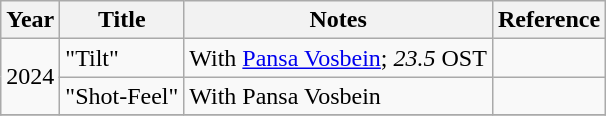<table class="wikitable" style="text-align:left;">
<tr>
<th>Year</th>
<th>Title</th>
<th>Notes</th>
<th>Reference</th>
</tr>
<tr>
<td rowspan="2">2024</td>
<td>"Tilt"</td>
<td>With <a href='#'>Pansa Vosbein</a>; <em>23.5</em> OST</td>
<td></td>
</tr>
<tr>
<td>"Shot-Feel"</td>
<td>With Pansa Vosbein</td>
<td></td>
</tr>
<tr>
</tr>
</table>
